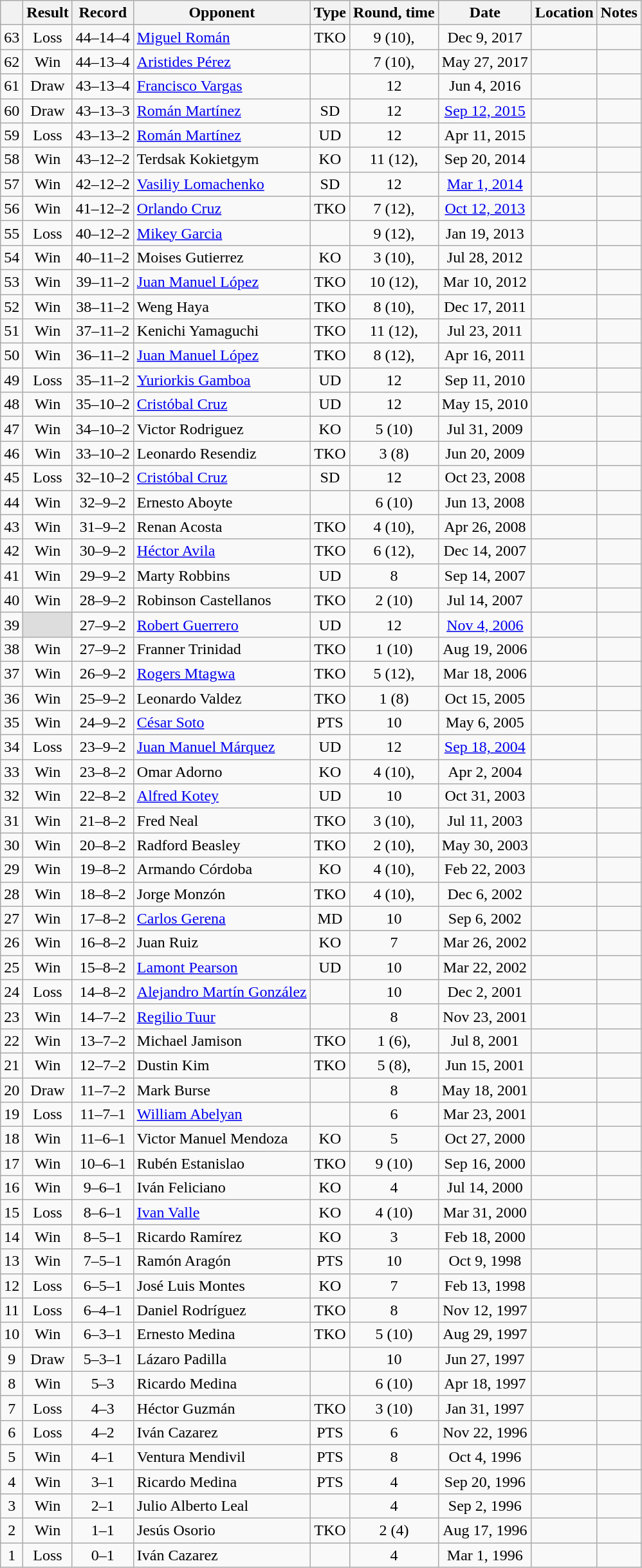<table class="wikitable" style="text-align:center">
<tr>
<th></th>
<th>Result</th>
<th>Record</th>
<th>Opponent</th>
<th>Type</th>
<th>Round, time</th>
<th>Date</th>
<th>Location</th>
<th>Notes</th>
</tr>
<tr>
<td>63</td>
<td>Loss</td>
<td>44–14–4 </td>
<td style="text-align:left;"><a href='#'>Miguel Román</a></td>
<td>TKO</td>
<td>9 (10), </td>
<td>Dec 9, 2017</td>
<td style="text-align:left;"></td>
<td></td>
</tr>
<tr>
<td>62</td>
<td>Win</td>
<td>44–13–4 </td>
<td style="text-align:left;"><a href='#'>Aristides Pérez</a></td>
<td></td>
<td>7 (10), </td>
<td>May 27, 2017</td>
<td style="text-align:left;"></td>
<td></td>
</tr>
<tr>
<td>61</td>
<td>Draw</td>
<td>43–13–4 </td>
<td style="text-align:left;"><a href='#'>Francisco Vargas</a></td>
<td></td>
<td>12</td>
<td>Jun 4, 2016</td>
<td style="text-align:left;"></td>
<td style="text-align:left;"></td>
</tr>
<tr>
<td>60</td>
<td>Draw</td>
<td>43–13–3 </td>
<td style="text-align:left;"><a href='#'>Román Martínez</a></td>
<td>SD</td>
<td>12</td>
<td><a href='#'>Sep 12, 2015</a></td>
<td style="text-align:left;"></td>
<td style="text-align:left;"></td>
</tr>
<tr>
<td>59</td>
<td>Loss</td>
<td>43–13–2 </td>
<td style="text-align:left;"><a href='#'>Román Martínez</a></td>
<td>UD</td>
<td>12</td>
<td>Apr 11, 2015</td>
<td style="text-align:left;"></td>
<td style="text-align:left;"></td>
</tr>
<tr>
<td>58</td>
<td>Win</td>
<td>43–12–2 </td>
<td style="text-align:left;">Terdsak Kokietgym</td>
<td>KO</td>
<td>11 (12), </td>
<td>Sep 20, 2014</td>
<td style="text-align:left;"></td>
<td style="text-align:left;"></td>
</tr>
<tr>
<td>57</td>
<td>Win</td>
<td>42–12–2 </td>
<td style="text-align:left;"><a href='#'>Vasiliy Lomachenko</a></td>
<td>SD</td>
<td>12</td>
<td><a href='#'>Mar 1, 2014</a></td>
<td style="text-align:left;"></td>
<td style="text-align:left;"></td>
</tr>
<tr>
<td>56</td>
<td>Win</td>
<td>41–12–2 </td>
<td style="text-align:left;"><a href='#'>Orlando Cruz</a></td>
<td>TKO</td>
<td>7 (12), </td>
<td><a href='#'>Oct 12, 2013</a></td>
<td style="text-align:left;"></td>
<td style="text-align:left;"></td>
</tr>
<tr>
<td>55</td>
<td>Loss</td>
<td>40–12–2 </td>
<td style="text-align:left;"><a href='#'>Mikey Garcia</a></td>
<td></td>
<td>9 (12), </td>
<td>Jan 19, 2013</td>
<td style="text-align:left;"></td>
<td style="text-align:left;"></td>
</tr>
<tr>
<td>54</td>
<td>Win</td>
<td>40–11–2 </td>
<td style="text-align:left;">Moises Gutierrez</td>
<td>KO</td>
<td>3 (10), </td>
<td>Jul 28, 2012</td>
<td style="text-align:left;"></td>
<td></td>
</tr>
<tr>
<td>53</td>
<td>Win</td>
<td>39–11–2 </td>
<td style="text-align:left;"><a href='#'>Juan Manuel López</a></td>
<td>TKO</td>
<td>10 (12), </td>
<td>Mar 10, 2012</td>
<td style="text-align:left;"></td>
<td style="text-align:left;"></td>
</tr>
<tr>
<td>52</td>
<td>Win</td>
<td>38–11–2 </td>
<td style="text-align:left;">Weng Haya</td>
<td>TKO</td>
<td>8 (10), </td>
<td>Dec 17, 2011</td>
<td style="text-align:left;"></td>
<td></td>
</tr>
<tr>
<td>51</td>
<td>Win</td>
<td>37–11–2 </td>
<td style="text-align:left;">Kenichi Yamaguchi</td>
<td>TKO</td>
<td>11 (12), </td>
<td>Jul 23, 2011</td>
<td style="text-align:left;"></td>
<td style="text-align:left;"></td>
</tr>
<tr>
<td>50</td>
<td>Win</td>
<td>36–11–2 </td>
<td style="text-align:left;"><a href='#'>Juan Manuel López</a></td>
<td>TKO</td>
<td>8 (12), </td>
<td>Apr 16, 2011</td>
<td style="text-align:left;"></td>
<td style="text-align:left;"></td>
</tr>
<tr>
<td>49</td>
<td>Loss</td>
<td>35–11–2 </td>
<td style="text-align:left;"><a href='#'>Yuriorkis Gamboa</a></td>
<td>UD</td>
<td>12</td>
<td>Sep 11, 2010</td>
<td style="text-align:left;"></td>
<td style="text-align:left;"></td>
</tr>
<tr>
<td>48</td>
<td>Win</td>
<td>35–10–2 </td>
<td style="text-align:left;"><a href='#'>Cristóbal Cruz</a></td>
<td>UD</td>
<td>12</td>
<td>May 15, 2010</td>
<td style="text-align:left;"></td>
<td style="text-align:left;"></td>
</tr>
<tr>
<td>47</td>
<td>Win</td>
<td>34–10–2 </td>
<td style="text-align:left;">Victor Rodriguez</td>
<td>KO</td>
<td>5 (10)</td>
<td>Jul 31, 2009</td>
<td style="text-align:left;"></td>
<td></td>
</tr>
<tr>
<td>46</td>
<td>Win</td>
<td>33–10–2 </td>
<td style="text-align:left;">Leonardo Resendiz</td>
<td>TKO</td>
<td>3 (8)</td>
<td>Jun 20, 2009</td>
<td style="text-align:left;"></td>
<td></td>
</tr>
<tr>
<td>45</td>
<td>Loss</td>
<td>32–10–2 </td>
<td style="text-align:left;"><a href='#'>Cristóbal Cruz</a></td>
<td>SD</td>
<td>12</td>
<td>Oct 23, 2008</td>
<td style="text-align:left;"></td>
<td style="text-align:left;"></td>
</tr>
<tr>
<td>44</td>
<td>Win</td>
<td>32–9–2 </td>
<td style="text-align:left;">Ernesto Aboyte</td>
<td></td>
<td>6 (10)</td>
<td>Jun 13, 2008</td>
<td style="text-align:left;"></td>
<td style="text-align:left;"></td>
</tr>
<tr>
<td>43</td>
<td>Win</td>
<td>31–9–2 </td>
<td style="text-align:left;">Renan Acosta</td>
<td>TKO</td>
<td>4 (10), </td>
<td>Apr 26, 2008</td>
<td style="text-align:left;"></td>
<td></td>
</tr>
<tr>
<td>42</td>
<td>Win</td>
<td>30–9–2 </td>
<td style="text-align:left;"><a href='#'>Héctor Avila</a></td>
<td>TKO</td>
<td>6 (12), </td>
<td>Dec 14, 2007</td>
<td style="text-align:left;"></td>
<td></td>
</tr>
<tr>
<td>41</td>
<td>Win</td>
<td>29–9–2 </td>
<td style="text-align:left;">Marty Robbins</td>
<td>UD</td>
<td>8</td>
<td>Sep 14, 2007</td>
<td style="text-align:left;"></td>
<td></td>
</tr>
<tr>
<td>40</td>
<td>Win</td>
<td>28–9–2 </td>
<td style="text-align:left;">Robinson Castellanos</td>
<td>TKO</td>
<td>2 (10)</td>
<td>Jul 14, 2007</td>
<td style="text-align:left;"></td>
<td></td>
</tr>
<tr>
<td>39</td>
<td style="background:#DDD"></td>
<td>27–9–2 </td>
<td style="text-align:left;"><a href='#'>Robert Guerrero</a></td>
<td>UD</td>
<td>12</td>
<td><a href='#'>Nov 4, 2006</a></td>
<td style="text-align:left;"></td>
<td style="text-align:left;"></td>
</tr>
<tr>
<td>38</td>
<td>Win</td>
<td>27–9–2</td>
<td style="text-align:left;">Franner Trinidad</td>
<td>TKO</td>
<td>1 (10)</td>
<td>Aug 19, 2006</td>
<td style="text-align:left;"></td>
<td></td>
</tr>
<tr>
<td>37</td>
<td>Win</td>
<td>26–9–2</td>
<td style="text-align:left;"><a href='#'>Rogers Mtagwa</a></td>
<td>TKO</td>
<td>5 (12), </td>
<td>Mar 18, 2006</td>
<td style="text-align:left;"></td>
<td></td>
</tr>
<tr>
<td>36</td>
<td>Win</td>
<td>25–9–2</td>
<td style="text-align:left;">Leonardo Valdez</td>
<td>TKO</td>
<td>1 (8)</td>
<td>Oct 15, 2005</td>
<td style="text-align:left;"></td>
<td></td>
</tr>
<tr>
<td>35</td>
<td>Win</td>
<td>24–9–2</td>
<td style="text-align:left;"><a href='#'>César Soto</a></td>
<td>PTS</td>
<td>10</td>
<td>May 6, 2005</td>
<td style="text-align:left;"></td>
<td></td>
</tr>
<tr>
<td>34</td>
<td>Loss</td>
<td>23–9–2</td>
<td style="text-align:left;"><a href='#'>Juan Manuel Márquez</a></td>
<td>UD</td>
<td>12</td>
<td><a href='#'>Sep 18, 2004</a></td>
<td style="text-align:left;"></td>
<td style="text-align:left;"></td>
</tr>
<tr>
<td>33</td>
<td>Win</td>
<td>23–8–2</td>
<td style="text-align:left;">Omar Adorno</td>
<td>KO</td>
<td>4 (10), </td>
<td>Apr 2, 2004</td>
<td style="text-align:left;"></td>
<td></td>
</tr>
<tr>
<td>32</td>
<td>Win</td>
<td>22–8–2</td>
<td style="text-align:left;"><a href='#'>Alfred Kotey</a></td>
<td>UD</td>
<td>10</td>
<td>Oct 31, 2003</td>
<td style="text-align:left;"></td>
<td></td>
</tr>
<tr>
<td>31</td>
<td>Win</td>
<td>21–8–2</td>
<td style="text-align:left;">Fred Neal</td>
<td>TKO</td>
<td>3 (10), </td>
<td>Jul 11, 2003</td>
<td style="text-align:left;"></td>
<td></td>
</tr>
<tr>
<td>30</td>
<td>Win</td>
<td>20–8–2</td>
<td style="text-align:left;">Radford Beasley</td>
<td>TKO</td>
<td>2 (10), </td>
<td>May 30, 2003</td>
<td style="text-align:left;"></td>
<td></td>
</tr>
<tr>
<td>29</td>
<td>Win</td>
<td>19–8–2</td>
<td style="text-align:left;">Armando Córdoba</td>
<td>KO</td>
<td>4 (10), </td>
<td>Feb 22, 2003</td>
<td style="text-align:left;"></td>
<td></td>
</tr>
<tr>
<td>28</td>
<td>Win</td>
<td>18–8–2</td>
<td style="text-align:left;">Jorge Monzón</td>
<td>TKO</td>
<td>4 (10), </td>
<td>Dec 6, 2002</td>
<td style="text-align:left;"></td>
<td></td>
</tr>
<tr>
<td>27</td>
<td>Win</td>
<td>17–8–2</td>
<td style="text-align:left;"><a href='#'>Carlos Gerena</a></td>
<td>MD</td>
<td>10</td>
<td>Sep 6, 2002</td>
<td style="text-align:left;"></td>
<td></td>
</tr>
<tr>
<td>26</td>
<td>Win</td>
<td>16–8–2</td>
<td style="text-align:left;">Juan Ruiz</td>
<td>KO</td>
<td>7</td>
<td>Mar 26, 2002</td>
<td style="text-align:left;"></td>
<td></td>
</tr>
<tr>
<td>25</td>
<td>Win</td>
<td>15–8–2</td>
<td style="text-align:left;"><a href='#'>Lamont Pearson</a></td>
<td>UD</td>
<td>10</td>
<td>Mar 22, 2002</td>
<td style="text-align:left;"></td>
<td></td>
</tr>
<tr>
<td>24</td>
<td>Loss</td>
<td>14–8–2</td>
<td style="text-align:left;"><a href='#'>Alejandro Martín González</a></td>
<td></td>
<td>10</td>
<td>Dec 2, 2001</td>
<td style="text-align:left;"></td>
<td></td>
</tr>
<tr>
<td>23</td>
<td>Win</td>
<td>14–7–2</td>
<td style="text-align:left;"><a href='#'>Regilio Tuur</a></td>
<td></td>
<td>8</td>
<td>Nov 23, 2001</td>
<td style="text-align:left;"></td>
<td></td>
</tr>
<tr>
<td>22</td>
<td>Win</td>
<td>13–7–2</td>
<td style="text-align:left;">Michael Jamison</td>
<td>TKO</td>
<td>1 (6), </td>
<td>Jul 8, 2001</td>
<td style="text-align:left;"></td>
<td></td>
</tr>
<tr>
<td>21</td>
<td>Win</td>
<td>12–7–2</td>
<td style="text-align:left;">Dustin Kim</td>
<td>TKO</td>
<td>5 (8), </td>
<td>Jun 15, 2001</td>
<td style="text-align:left;"></td>
<td></td>
</tr>
<tr>
<td>20</td>
<td>Draw</td>
<td>11–7–2</td>
<td style="text-align:left;">Mark Burse</td>
<td></td>
<td>8</td>
<td>May 18, 2001</td>
<td style="text-align:left;"></td>
<td></td>
</tr>
<tr>
<td>19</td>
<td>Loss</td>
<td>11–7–1</td>
<td style="text-align:left;"><a href='#'>William Abelyan</a></td>
<td></td>
<td>6</td>
<td>Mar 23, 2001</td>
<td style="text-align:left;"></td>
<td></td>
</tr>
<tr>
<td>18</td>
<td>Win</td>
<td>11–6–1</td>
<td style="text-align:left;">Victor Manuel Mendoza</td>
<td>KO</td>
<td>5</td>
<td>Oct 27, 2000</td>
<td style="text-align:left;"></td>
<td></td>
</tr>
<tr>
<td>17</td>
<td>Win</td>
<td>10–6–1</td>
<td style="text-align:left;">Rubén Estanislao</td>
<td>TKO</td>
<td>9 (10)</td>
<td>Sep 16, 2000</td>
<td style="text-align:left;"></td>
<td></td>
</tr>
<tr>
<td>16</td>
<td>Win</td>
<td>9–6–1</td>
<td style="text-align:left;">Iván Feliciano</td>
<td>KO</td>
<td>4</td>
<td>Jul 14, 2000</td>
<td style="text-align:left;"></td>
<td></td>
</tr>
<tr>
<td>15</td>
<td>Loss</td>
<td>8–6–1</td>
<td style="text-align:left;"><a href='#'>Ivan Valle</a></td>
<td>KO</td>
<td>4 (10)</td>
<td>Mar 31, 2000</td>
<td style="text-align:left;"></td>
<td></td>
</tr>
<tr>
<td>14</td>
<td>Win</td>
<td>8–5–1</td>
<td style="text-align:left;">Ricardo Ramírez</td>
<td>KO</td>
<td>3</td>
<td>Feb 18, 2000</td>
<td style="text-align:left;"></td>
<td></td>
</tr>
<tr>
<td>13</td>
<td>Win</td>
<td>7–5–1</td>
<td style="text-align:left;">Ramón Aragón</td>
<td>PTS</td>
<td>10</td>
<td>Oct 9, 1998</td>
<td style="text-align:left;"></td>
<td></td>
</tr>
<tr>
<td>12</td>
<td>Loss</td>
<td>6–5–1</td>
<td style="text-align:left;">José Luis Montes</td>
<td>KO</td>
<td>7</td>
<td>Feb 13, 1998</td>
<td style="text-align:left;"></td>
<td></td>
</tr>
<tr>
<td>11</td>
<td>Loss</td>
<td>6–4–1</td>
<td style="text-align:left;">Daniel Rodríguez</td>
<td>TKO</td>
<td>8</td>
<td>Nov 12, 1997</td>
<td style="text-align:left;"></td>
<td></td>
</tr>
<tr>
<td>10</td>
<td>Win</td>
<td>6–3–1</td>
<td style="text-align:left;">Ernesto Medina</td>
<td>TKO</td>
<td>5 (10)</td>
<td>Aug 29, 1997</td>
<td style="text-align:left;"></td>
<td style="text-align:left;"></td>
</tr>
<tr>
<td>9</td>
<td>Draw</td>
<td>5–3–1</td>
<td style="text-align:left;">Lázaro Padilla</td>
<td></td>
<td>10</td>
<td>Jun 27, 1997</td>
<td style="text-align:left;"></td>
<td></td>
</tr>
<tr>
<td>8</td>
<td>Win</td>
<td>5–3</td>
<td style="text-align:left;">Ricardo Medina</td>
<td></td>
<td>6 (10)</td>
<td>Apr 18, 1997</td>
<td style="text-align:left;"></td>
<td></td>
</tr>
<tr>
<td>7</td>
<td>Loss</td>
<td>4–3</td>
<td style="text-align:left;">Héctor Guzmán</td>
<td>TKO</td>
<td>3 (10)</td>
<td>Jan 31, 1997</td>
<td style="text-align:left;"></td>
<td></td>
</tr>
<tr>
<td>6</td>
<td>Loss</td>
<td>4–2</td>
<td style="text-align:left;">Iván Cazarez</td>
<td>PTS</td>
<td>6</td>
<td>Nov 22, 1996</td>
<td style="text-align:left;"></td>
<td></td>
</tr>
<tr>
<td>5</td>
<td>Win</td>
<td>4–1</td>
<td style="text-align:left;">Ventura Mendivil</td>
<td>PTS</td>
<td>8</td>
<td>Oct 4, 1996</td>
<td style="text-align:left;"></td>
<td></td>
</tr>
<tr>
<td>4</td>
<td>Win</td>
<td>3–1</td>
<td style="text-align:left;">Ricardo Medina</td>
<td>PTS</td>
<td>4</td>
<td>Sep 20, 1996</td>
<td style="text-align:left;"></td>
<td></td>
</tr>
<tr>
<td>3</td>
<td>Win</td>
<td>2–1</td>
<td style="text-align:left;">Julio Alberto Leal</td>
<td></td>
<td>4</td>
<td>Sep 2, 1996</td>
<td style="text-align:left;"></td>
<td></td>
</tr>
<tr>
<td>2</td>
<td>Win</td>
<td>1–1</td>
<td style="text-align:left;">Jesús Osorio</td>
<td>TKO</td>
<td>2 (4)</td>
<td>Aug 17, 1996</td>
<td style="text-align:left;"></td>
<td></td>
</tr>
<tr>
<td>1</td>
<td>Loss</td>
<td>0–1</td>
<td style="text-align:left;">Iván Cazarez</td>
<td></td>
<td>4</td>
<td>Mar 1, 1996</td>
<td style="text-align:left;"></td>
<td></td>
</tr>
</table>
